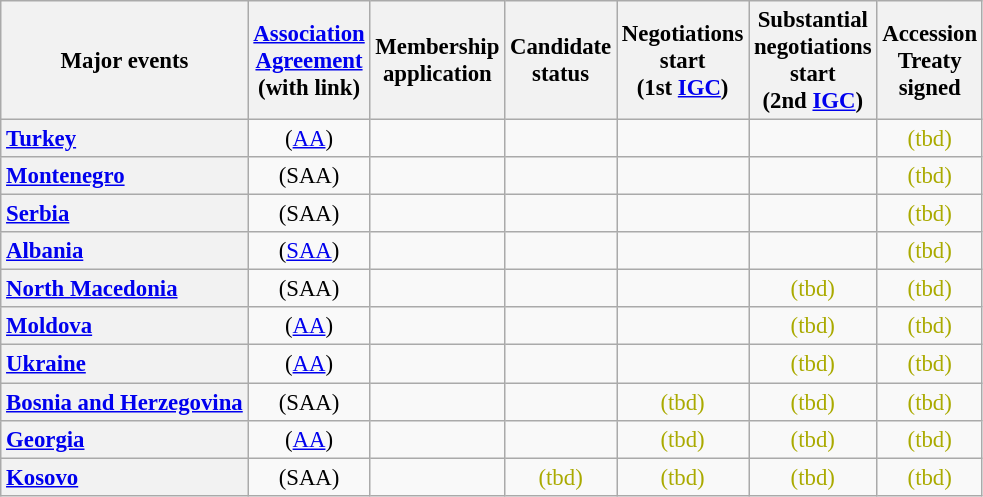<table class="wikitable sortable" style="text-align:center; font-size:95%">
<tr>
<th>Major events</th>
<th><a href='#'>Association<br>Agreement</a><br>(with link)</th>
<th>Membership<br>application</th>
<th>Candidate<br>status</th>
<th>Negotiations<br>start<br>(1st <a href='#'>IGC</a>)</th>
<th>Substantial<br>negotiations<br>start<br>(2nd <a href='#'>IGC</a>)</th>
<th>Accession<br>Treaty<br>signed</th>
</tr>
<tr>
<th style="background:#F2F2F2; text-align:left"> <a href='#'>Turkey</a></th>
<td> (<a href='#'>AA</a>)</td>
<td></td>
<td></td>
<td></td>
<td></td>
<td style="color:#aa0">(tbd)</td>
</tr>
<tr>
<th style="background:#F2F2F2; text-align:left"> <a href='#'>Montenegro</a></th>
<td> (SAA)</td>
<td></td>
<td></td>
<td></td>
<td></td>
<td style="color:#aa0">(tbd)</td>
</tr>
<tr>
<th style="background:#F2F2F2; text-align:left"> <a href='#'>Serbia</a></th>
<td> (SAA)</td>
<td></td>
<td></td>
<td></td>
<td></td>
<td style="color:#aa0">(tbd)</td>
</tr>
<tr>
<th style="background:#F2F2F2; text-align:left"> <a href='#'>Albania</a></th>
<td> (<a href='#'>SAA</a>)</td>
<td></td>
<td></td>
<td></td>
<td></td>
<td style="color:#aa0">(tbd)</td>
</tr>
<tr>
<th style="background:#F2F2F2; text-align:left"> <a href='#'>North Macedonia</a></th>
<td> (SAA)</td>
<td></td>
<td></td>
<td></td>
<td style="color:#aa0">(tbd)</td>
<td style="color:#aa0">(tbd)</td>
</tr>
<tr>
<th style="background:#F2F2F2; text-align:left"> <a href='#'>Moldova</a></th>
<td> (<a href='#'>AA</a>)</td>
<td></td>
<td></td>
<td></td>
<td style="color:#aa0">(tbd)</td>
<td style="color:#aa0">(tbd)</td>
</tr>
<tr>
<th style="background:#F2F2F2; text-align:left"> <a href='#'>Ukraine</a></th>
<td> (<a href='#'>AA</a>)</td>
<td></td>
<td></td>
<td></td>
<td style="color:#aa0">(tbd)</td>
<td style="color:#aa0">(tbd)</td>
</tr>
<tr>
<th style="background:#F2F2F2; text-align:left"> <a href='#'>Bosnia and Herzegovina</a></th>
<td> (SAA)</td>
<td></td>
<td></td>
<td style="color:#aa0">(tbd)</td>
<td style="color:#aa0">(tbd)</td>
<td style="color:#aa0">(tbd)</td>
</tr>
<tr>
<th style="background:#F2F2F2; text-align:left"> <a href='#'>Georgia</a></th>
<td> (<a href='#'>AA</a>)</td>
<td></td>
<td></td>
<td style="color:#aa0">(tbd)</td>
<td style="color:#aa0">(tbd)</td>
<td style="color:#aa0">(tbd)</td>
</tr>
<tr>
<th style="background:#F2F2F2; text-align:left"> <a href='#'>Kosovo</a></th>
<td> (SAA)</td>
<td></td>
<td style="color:#aa0">(tbd)</td>
<td style="color:#aa0">(tbd)</td>
<td style="color:#aa0">(tbd)</td>
<td style="color:#aa0">(tbd)</td>
</tr>
</table>
